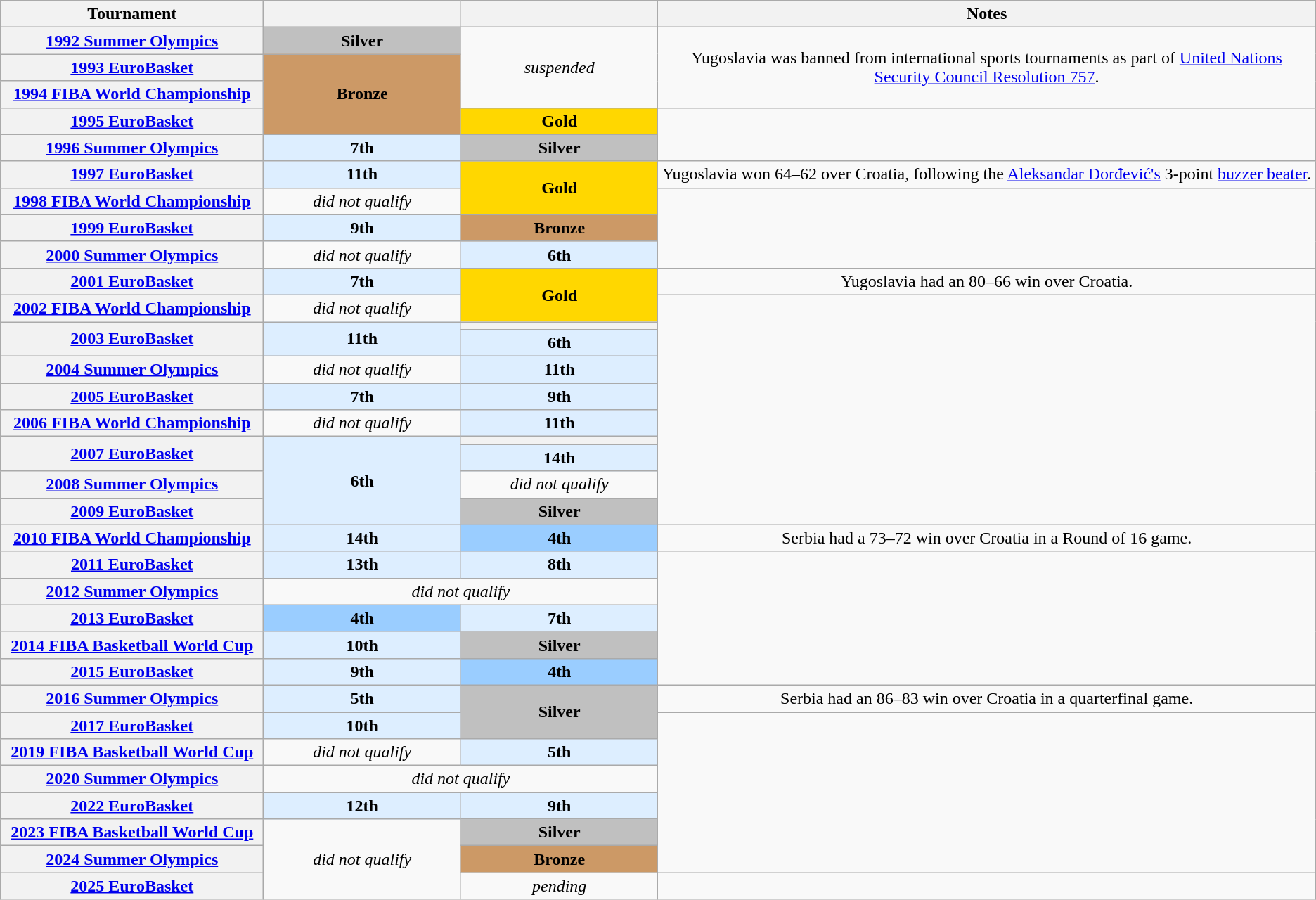<table class="wikitable" style="text-align:center" style="width:98%">
<tr>
<th width=20%>Tournament</th>
<th width=15%></th>
<th width=15%></th>
<th width=60%>Notes</th>
</tr>
<tr>
<th> <a href='#'>1992 Summer Olympics</a></th>
<td style="background-color:silver;" align="center"><strong>Silver</strong></td>
<td align="center" rowspan="3"><em>suspended</em></td>
<td rowspan="3">Yugoslavia was banned from international sports tournaments as part of <a href='#'>United Nations Security Council Resolution 757</a>.</td>
</tr>
<tr>
<th> <a href='#'>1993 EuroBasket</a></th>
<td style="background-color:#cc9966;" align="center" rowspan="3"><strong>Bronze</strong></td>
</tr>
<tr>
<th> <a href='#'>1994 FIBA World Championship</a></th>
</tr>
<tr>
<th> <a href='#'>1995 EuroBasket</a></th>
<td style="background-color:gold;" align="center"><strong>Gold</strong></td>
<td rowspan="2"></td>
</tr>
<tr>
<th> <a href='#'>1996 Summer Olympics</a></th>
<td style="background-color:#ddeeff;" align="center"><strong>7th</strong></td>
<td style="background-color:silver;" align="center"><strong>Silver</strong></td>
</tr>
<tr>
<th> <a href='#'>1997 EuroBasket</a></th>
<td style="background-color:#ddeeff;" align="center"><strong>11th</strong></td>
<td style="background-color:gold;" align="center" rowspan="2"><strong>Gold</strong></td>
<td>Yugoslavia won 64–62 over Croatia, following the <a href='#'>Aleksandar Đorđević's</a> 3-point <a href='#'>buzzer beater</a>.</td>
</tr>
<tr>
<th> <a href='#'>1998 FIBA World Championship</a></th>
<td align="center"><em>did not qualify</em></td>
<td rowspan="3"></td>
</tr>
<tr>
<th> <a href='#'>1999 EuroBasket</a></th>
<td style="background-color:#ddeeff;" align="center"><strong>9th</strong></td>
<td style="background-color:#cc9966;" align="center"><strong>Bronze</strong></td>
</tr>
<tr>
<th> <a href='#'>2000 Summer Olympics</a></th>
<td align="center"><em>did not qualify</em></td>
<td style="background-color:#ddeeff;" align="center"><strong>6th</strong></td>
</tr>
<tr>
<th> <a href='#'>2001 EuroBasket</a></th>
<td style="background-color:#ddeeff;" align="center"><strong>7th</strong></td>
<td style="background-color:gold;" align="center" rowspan="2"><strong>Gold</strong></td>
<td>Yugoslavia had an 80–66 win over Croatia.</td>
</tr>
<tr>
<th> <a href='#'>2002 FIBA World Championship</a></th>
<td align="center"><em>did not qualify</em></td>
<td rowspan="10"></td>
</tr>
<tr>
<th rowspan="2"> <a href='#'>2003 EuroBasket</a></th>
<td rowspan="2" style="background-color:#ddeeff;" align="center"><strong>11th</strong></td>
<th width=15%></th>
</tr>
<tr>
<td style="background-color:#ddeeff;" align="center"><strong>6th</strong></td>
</tr>
<tr>
<th> <a href='#'>2004 Summer Olympics</a></th>
<td align="center"><em>did not qualify</em></td>
<td style="background-color:#ddeeff;" align="center"><strong>11th</strong></td>
</tr>
<tr>
<th> <a href='#'>2005 EuroBasket</a></th>
<td style="background-color:#ddeeff;" align="center"><strong>7th</strong></td>
<td style="background-color:#ddeeff;" align="center"><strong>9th</strong></td>
</tr>
<tr>
<th> <a href='#'>2006 FIBA World Championship</a></th>
<td align="center"><em>did not qualify</em></td>
<td style="background-color:#ddeeff;" align="center"><strong>11th</strong></td>
</tr>
<tr>
<th rowspan="2"> <a href='#'>2007 EuroBasket</a></th>
<td rowspan="4" style="background-color:#ddeeff;" align="center"><strong>6th</strong></td>
<th width=15%></th>
</tr>
<tr>
<td style="background-color:#ddeeff;" align="center"><strong>14th</strong></td>
</tr>
<tr>
<th> <a href='#'>2008 Summer Olympics</a></th>
<td align="center"><em>did not qualify</em></td>
</tr>
<tr>
<th> <a href='#'>2009 EuroBasket</a></th>
<td style="background-color:silver;" align="center"><strong>Silver</strong></td>
</tr>
<tr>
<th> <a href='#'>2010 FIBA World Championship</a></th>
<td style="background-color:#ddeeff;" align="center"><strong>14th</strong></td>
<td style="background-color:#9acdff;" align="center"><strong>4th</strong></td>
<td>Serbia had a 73–72 win over Croatia in a Round of 16 game.</td>
</tr>
<tr>
<th> <a href='#'>2011 EuroBasket</a></th>
<td style="background-color:#ddeeff;" align="center"><strong>13th</strong></td>
<td style="background-color:#ddeeff;" align="center"><strong>8th</strong></td>
<td rowspan="5"></td>
</tr>
<tr>
<th> <a href='#'>2012 Summer Olympics</a></th>
<td align="center" colspan=2><em>did not qualify</em></td>
</tr>
<tr>
<th> <a href='#'>2013 EuroBasket</a></th>
<td style="background-color:#9acdff;" align="center"><strong>4th</strong></td>
<td style="background-color:#ddeeff;" align="center"><strong>7th</strong></td>
</tr>
<tr>
<th> <a href='#'>2014 FIBA Basketball World Cup</a></th>
<td style="background-color:#ddeeff;" align="center"><strong>10th</strong></td>
<td style="background-color:silver;" align="center"><strong>Silver</strong></td>
</tr>
<tr>
<th> <a href='#'>2015 EuroBasket</a></th>
<td style="background-color:#ddeeff;" align="center"><strong>9th</strong></td>
<td style="background-color:#9acdff;" align="center"><strong>4th</strong></td>
</tr>
<tr>
<th> <a href='#'>2016 Summer Olympics</a></th>
<td style="background-color:#ddeeff;" align="center"><strong>5th</strong></td>
<td rowspan="2" style="background-color:silver;" align="center"><strong>Silver</strong></td>
<td>Serbia had an 86–83 win over Croatia in a quarterfinal game.</td>
</tr>
<tr>
<th> <a href='#'>2017 EuroBasket</a></th>
<td style="background-color:#ddeeff;" align="center"><strong>10th</strong></td>
<td rowspan="6"></td>
</tr>
<tr>
<th> <a href='#'>2019 FIBA Basketball World Cup</a></th>
<td align="center"><em>did not qualify</em></td>
<td style="background-color:#ddeeff;" align="center"><strong>5th</strong></td>
</tr>
<tr>
<th> <a href='#'>2020 Summer Olympics</a></th>
<td align="center" colspan=2><em>did not qualify</em></td>
</tr>
<tr>
<th> <a href='#'>2022 EuroBasket</a></th>
<td style="background-color:#ddeeff;" align="center"><strong>12th</strong></td>
<td style="background-color:#ddeeff;" align="center"><strong>9th</strong></td>
</tr>
<tr>
<th> <a href='#'>2023 FIBA Basketball World Cup</a></th>
<td rowspan="3" align="center"><em>did not qualify</em></td>
<td style="background-color:silver;" align="center"><strong>Silver</strong></td>
</tr>
<tr>
<th> <a href='#'>2024 Summer Olympics</a></th>
<td style="background-color:#cc9966;" align="center"><strong>Bronze</strong></td>
</tr>
<tr>
<th> <a href='#'>2025 EuroBasket</a></th>
<td align="center"><em>pending</em></td>
</tr>
</table>
